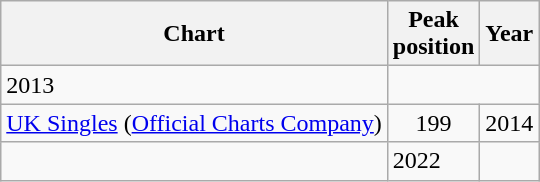<table class="wikitable sortable">
<tr>
<th>Chart</th>
<th>Peak<br>position</th>
<th>Year</th>
</tr>
<tr>
<td>2013</td>
</tr>
<tr>
<td><a href='#'>UK Singles</a> (<a href='#'>Official Charts Company</a>)</td>
<td align="center">199</td>
<td>2014</td>
</tr>
<tr>
<td></td>
<td>2022</td>
</tr>
</table>
